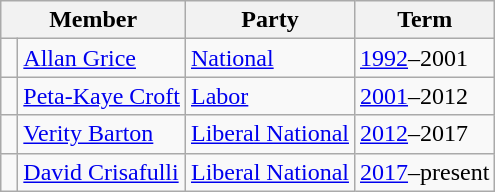<table class="wikitable">
<tr>
<th colspan="2">Member</th>
<th>Party</th>
<th>Term</th>
</tr>
<tr>
<td> </td>
<td><a href='#'>Allan Grice</a></td>
<td><a href='#'>National</a></td>
<td><a href='#'>1992</a>–2001</td>
</tr>
<tr>
<td> </td>
<td><a href='#'>Peta-Kaye Croft</a></td>
<td><a href='#'>Labor</a></td>
<td><a href='#'>2001</a>–2012</td>
</tr>
<tr>
<td> </td>
<td><a href='#'>Verity Barton</a></td>
<td><a href='#'>Liberal National</a></td>
<td><a href='#'>2012</a>–2017</td>
</tr>
<tr>
<td> </td>
<td><a href='#'>David Crisafulli</a></td>
<td><a href='#'>Liberal National</a></td>
<td><a href='#'>2017</a>–present</td>
</tr>
</table>
